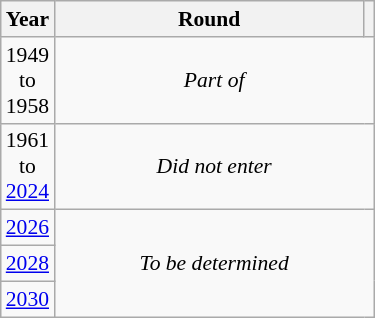<table class="wikitable" style="text-align: center; font-size:90%">
<tr>
<th>Year</th>
<th style="width:200px">Round</th>
<th></th>
</tr>
<tr>
<td>1949<br>to<br>1958</td>
<td colspan="2"><em>Part of </em></td>
</tr>
<tr>
<td>1961<br>to<br><a href='#'>2024</a></td>
<td colspan="2"><em>Did not enter</em></td>
</tr>
<tr>
<td><a href='#'>2026</a></td>
<td colspan="2" rowspan="3"><em>To be determined</em></td>
</tr>
<tr>
<td><a href='#'>2028</a></td>
</tr>
<tr>
<td><a href='#'>2030</a></td>
</tr>
</table>
